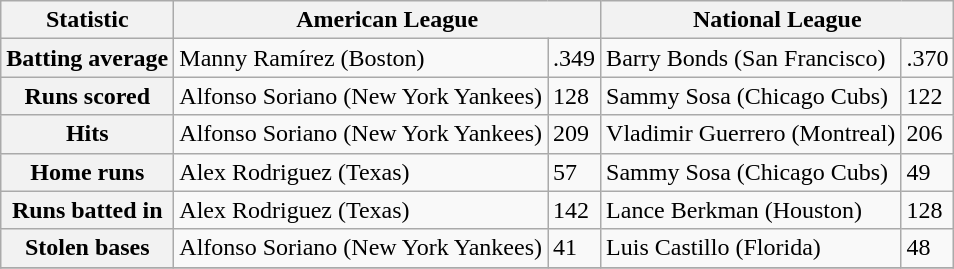<table class="wikitable">
<tr>
<th>Statistic</th>
<th colspan="2">American League</th>
<th colspan="2">National League</th>
</tr>
<tr>
<th>Batting average</th>
<td>Manny Ramírez (Boston)</td>
<td>.349</td>
<td>Barry Bonds (San Francisco)</td>
<td>.370</td>
</tr>
<tr>
<th>Runs scored</th>
<td>Alfonso Soriano (New York Yankees)</td>
<td>128</td>
<td>Sammy Sosa (Chicago Cubs)</td>
<td>122</td>
</tr>
<tr>
<th>Hits</th>
<td>Alfonso Soriano (New York Yankees)</td>
<td>209</td>
<td>Vladimir Guerrero (Montreal)</td>
<td>206</td>
</tr>
<tr>
<th>Home runs</th>
<td>Alex Rodriguez (Texas)</td>
<td>57</td>
<td>Sammy Sosa (Chicago Cubs)</td>
<td>49</td>
</tr>
<tr>
<th>Runs batted in</th>
<td>Alex Rodriguez (Texas)</td>
<td>142</td>
<td>Lance Berkman (Houston)</td>
<td>128</td>
</tr>
<tr>
<th>Stolen bases</th>
<td>Alfonso Soriano (New York Yankees)</td>
<td>41</td>
<td>Luis Castillo (Florida)</td>
<td>48</td>
</tr>
<tr>
</tr>
</table>
